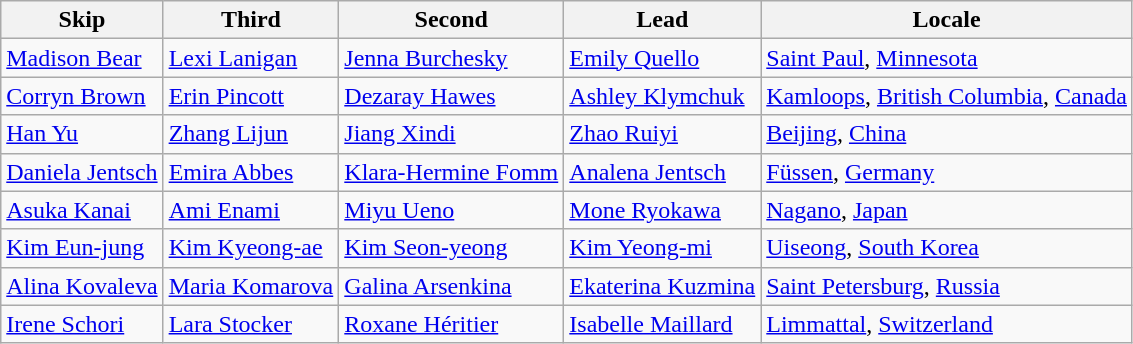<table class=wikitable>
<tr>
<th scope="col">Skip</th>
<th scope="col">Third</th>
<th scope="col">Second</th>
<th scope="col">Lead</th>
<th scope="col">Locale</th>
</tr>
<tr>
<td><a href='#'>Madison Bear</a></td>
<td><a href='#'>Lexi Lanigan</a></td>
<td><a href='#'>Jenna Burchesky</a></td>
<td><a href='#'>Emily Quello</a></td>
<td> <a href='#'>Saint Paul</a>, <a href='#'>Minnesota</a></td>
</tr>
<tr>
<td><a href='#'>Corryn Brown</a></td>
<td><a href='#'>Erin Pincott</a></td>
<td><a href='#'>Dezaray Hawes</a></td>
<td><a href='#'>Ashley Klymchuk</a></td>
<td> <a href='#'>Kamloops</a>, <a href='#'>British Columbia</a>, <a href='#'>Canada</a></td>
</tr>
<tr>
<td><a href='#'>Han Yu</a></td>
<td><a href='#'>Zhang Lijun</a></td>
<td><a href='#'>Jiang Xindi</a></td>
<td><a href='#'>Zhao Ruiyi</a></td>
<td> <a href='#'>Beijing</a>, <a href='#'>China</a></td>
</tr>
<tr>
<td><a href='#'>Daniela Jentsch</a></td>
<td><a href='#'>Emira Abbes</a></td>
<td><a href='#'>Klara-Hermine Fomm</a></td>
<td><a href='#'>Analena Jentsch</a></td>
<td> <a href='#'>Füssen</a>, <a href='#'>Germany</a></td>
</tr>
<tr>
<td><a href='#'>Asuka Kanai</a></td>
<td><a href='#'>Ami Enami</a></td>
<td><a href='#'>Miyu Ueno</a></td>
<td><a href='#'>Mone Ryokawa</a></td>
<td> <a href='#'>Nagano</a>, <a href='#'>Japan</a></td>
</tr>
<tr>
<td><a href='#'>Kim Eun-jung</a></td>
<td><a href='#'>Kim Kyeong-ae</a></td>
<td><a href='#'>Kim Seon-yeong</a></td>
<td><a href='#'>Kim Yeong-mi</a></td>
<td> <a href='#'>Uiseong</a>, <a href='#'>South Korea</a></td>
</tr>
<tr>
<td><a href='#'>Alina Kovaleva</a></td>
<td><a href='#'>Maria Komarova</a></td>
<td><a href='#'>Galina Arsenkina</a></td>
<td><a href='#'>Ekaterina Kuzmina</a></td>
<td> <a href='#'>Saint Petersburg</a>, <a href='#'>Russia</a></td>
</tr>
<tr>
<td><a href='#'>Irene Schori</a></td>
<td><a href='#'>Lara Stocker</a></td>
<td><a href='#'>Roxane Héritier</a></td>
<td><a href='#'>Isabelle Maillard</a></td>
<td> <a href='#'>Limmattal</a>, <a href='#'>Switzerland</a></td>
</tr>
</table>
